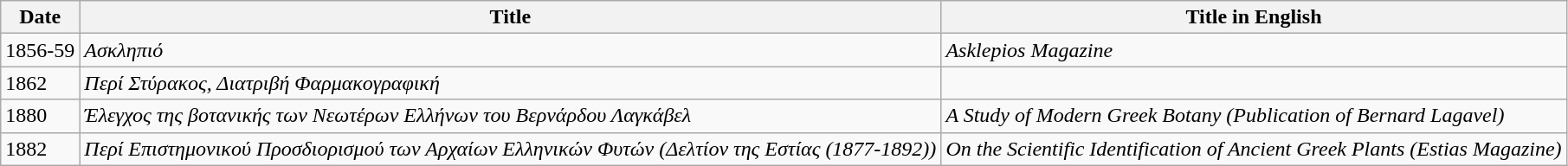<table class="wikitable">
<tr>
<th>Date</th>
<th>Title</th>
<th>Title in English</th>
</tr>
<tr>
<td>1856-59</td>
<td><em>Ασκληπιό</em></td>
<td><em>Asklepios Magazine</em></td>
</tr>
<tr>
<td>1862</td>
<td><em>Περί Στύρακος, Διατριβή Φαρμακογραφική</em></td>
<td></td>
</tr>
<tr>
<td>1880</td>
<td><em>Έλεγχος της βοτανικής των Νεωτέρων Ελλήνων του Βερνάρδου Λαγκάβελ</em></td>
<td><em>A Study of Modern Greek Botany (Publication of Bernard Lagavel)</em></td>
</tr>
<tr>
<td>1882</td>
<td><em>Περί Επιστημονικού Προσδιορισμού των Αρχαίων Ελληνικών Φυτών (Δελτίον της Εστίας (1877-1892))</em></td>
<td><em>On the Scientific Identification of Ancient Greek Plants (Estias Magazine)</em></td>
</tr>
</table>
